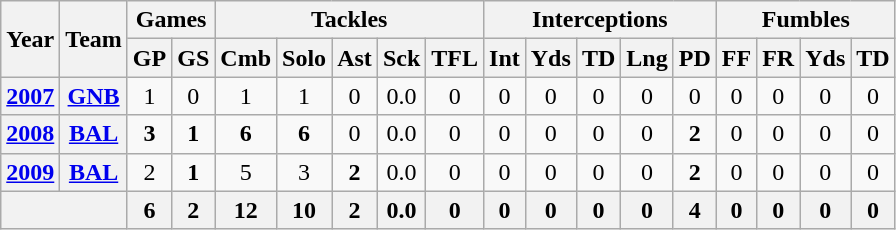<table class="wikitable" style="text-align:center">
<tr>
<th rowspan="2">Year</th>
<th rowspan="2">Team</th>
<th colspan="2">Games</th>
<th colspan="5">Tackles</th>
<th colspan="5">Interceptions</th>
<th colspan="4">Fumbles</th>
</tr>
<tr>
<th>GP</th>
<th>GS</th>
<th>Cmb</th>
<th>Solo</th>
<th>Ast</th>
<th>Sck</th>
<th>TFL</th>
<th>Int</th>
<th>Yds</th>
<th>TD</th>
<th>Lng</th>
<th>PD</th>
<th>FF</th>
<th>FR</th>
<th>Yds</th>
<th>TD</th>
</tr>
<tr>
<th><a href='#'>2007</a></th>
<th><a href='#'>GNB</a></th>
<td>1</td>
<td>0</td>
<td>1</td>
<td>1</td>
<td>0</td>
<td>0.0</td>
<td>0</td>
<td>0</td>
<td>0</td>
<td>0</td>
<td>0</td>
<td>0</td>
<td>0</td>
<td>0</td>
<td>0</td>
<td>0</td>
</tr>
<tr>
<th><a href='#'>2008</a></th>
<th><a href='#'>BAL</a></th>
<td><strong>3</strong></td>
<td><strong>1</strong></td>
<td><strong>6</strong></td>
<td><strong>6</strong></td>
<td>0</td>
<td>0.0</td>
<td>0</td>
<td>0</td>
<td>0</td>
<td>0</td>
<td>0</td>
<td><strong>2</strong></td>
<td>0</td>
<td>0</td>
<td>0</td>
<td>0</td>
</tr>
<tr>
<th><a href='#'>2009</a></th>
<th><a href='#'>BAL</a></th>
<td>2</td>
<td><strong>1</strong></td>
<td>5</td>
<td>3</td>
<td><strong>2</strong></td>
<td>0.0</td>
<td>0</td>
<td>0</td>
<td>0</td>
<td>0</td>
<td>0</td>
<td><strong>2</strong></td>
<td>0</td>
<td>0</td>
<td>0</td>
<td>0</td>
</tr>
<tr>
<th colspan="2"></th>
<th>6</th>
<th>2</th>
<th>12</th>
<th>10</th>
<th>2</th>
<th>0.0</th>
<th>0</th>
<th>0</th>
<th>0</th>
<th>0</th>
<th>0</th>
<th>4</th>
<th>0</th>
<th>0</th>
<th>0</th>
<th>0</th>
</tr>
</table>
